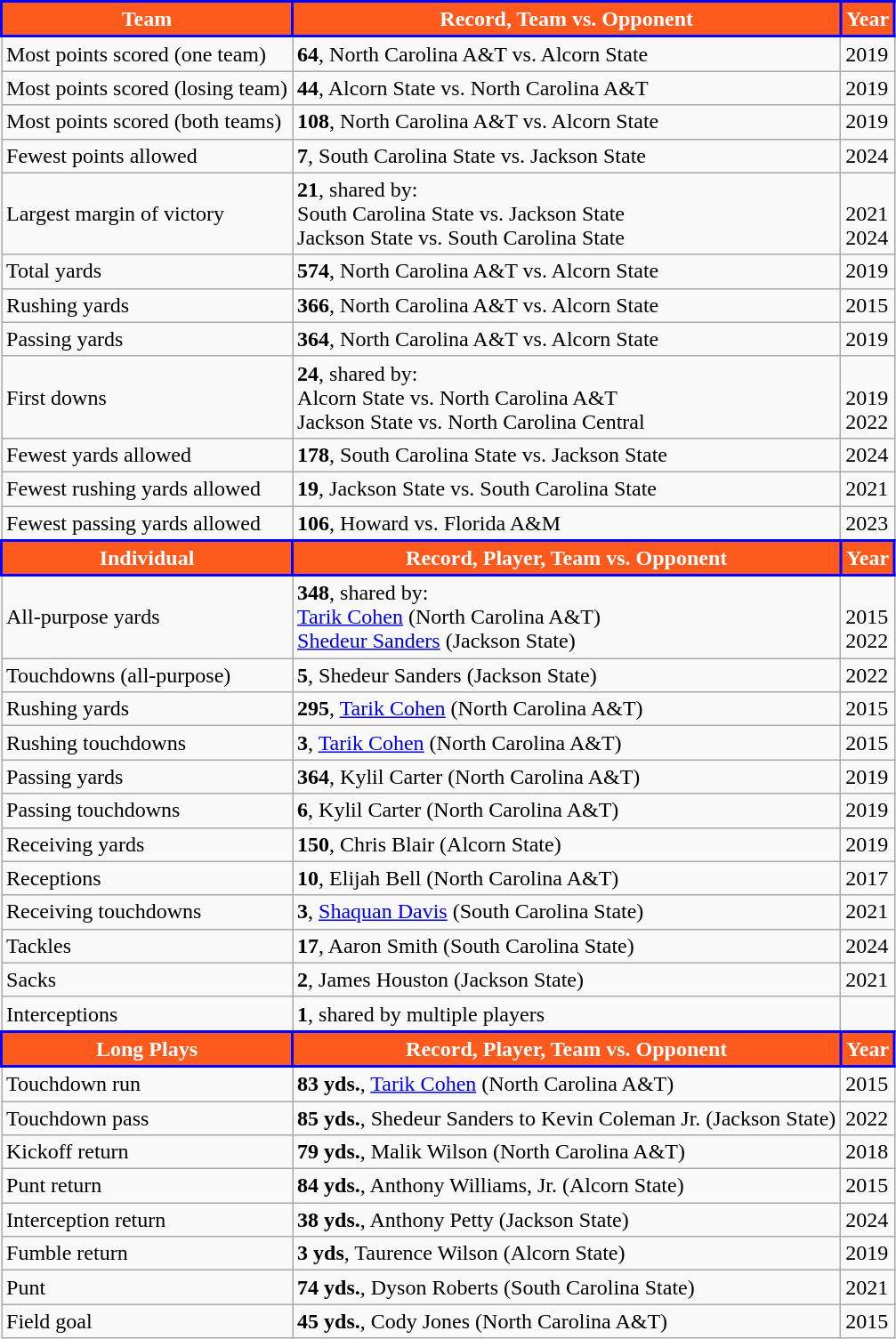<table class="wikitable" style="text-align:left">
<tr>
<th style="background:#FE5A1D; color:white; border: 2px solid blue;">Team</th>
<th style="background:#FE5A1D; color:white; border: 2px solid blue;">Record, Team vs. Opponent</th>
<th style="background:#FE5A1D; color:white; border: 2px solid blue;">Year</th>
</tr>
<tr>
<td>Most points scored (one team)</td>
<td><strong>64</strong>, North Carolina A&T vs. Alcorn State</td>
<td>2019</td>
</tr>
<tr>
<td>Most points scored (losing team)</td>
<td><strong>44</strong>, Alcorn State vs. North Carolina A&T</td>
<td>2019</td>
</tr>
<tr>
<td>Most points scored (both teams)</td>
<td><strong>108</strong>, North Carolina A&T vs. Alcorn State</td>
<td>2019</td>
</tr>
<tr>
<td>Fewest points allowed</td>
<td><strong>7</strong>, South Carolina State vs. Jackson State</td>
<td>2024</td>
</tr>
<tr>
<td>Largest margin of victory</td>
<td><strong>21</strong>, shared by:<br>South Carolina State vs. Jackson State<br>Jackson State vs. South Carolina State</td>
<td><br>2021<br>2024</td>
</tr>
<tr>
<td>Total yards</td>
<td><strong>574</strong>, North Carolina A&T vs. Alcorn State</td>
<td>2019</td>
</tr>
<tr>
<td>Rushing yards</td>
<td><strong>366</strong>, North Carolina A&T vs. Alcorn State</td>
<td>2015</td>
</tr>
<tr>
<td>Passing yards</td>
<td><strong>364</strong>, North Carolina A&T vs. Alcorn State</td>
<td>2019</td>
</tr>
<tr>
<td>First downs</td>
<td><strong>24</strong>, shared by:<br>Alcorn State vs. North Carolina A&T<br>Jackson State vs. North Carolina Central</td>
<td><br>2019<br>2022</td>
</tr>
<tr>
<td>Fewest yards allowed</td>
<td><strong>178</strong>, South Carolina State vs. Jackson State</td>
<td>2024</td>
</tr>
<tr>
<td>Fewest rushing yards allowed</td>
<td><strong>19</strong>, Jackson State vs. South Carolina State</td>
<td>2021</td>
</tr>
<tr>
<td>Fewest passing yards allowed</td>
<td><strong>106</strong>, Howard vs. Florida A&M</td>
<td>2023</td>
</tr>
<tr>
<th style="background:#FE5A1D; color:white; border: 2px solid blue;">Individual</th>
<th style="background:#FE5A1D; color:white; border: 2px solid blue;">Record, Player, Team vs. Opponent</th>
<th style="background:#FE5A1D; color:white; border: 2px solid blue;">Year</th>
</tr>
<tr>
<td>All-purpose yards</td>
<td><strong>348</strong>, shared by:<br><a href='#'>Tarik Cohen</a> (North Carolina A&T)<br><a href='#'>Shedeur Sanders</a> (Jackson State)</td>
<td><br>2015<br>2022</td>
</tr>
<tr>
<td>Touchdowns (all-purpose)</td>
<td><strong>5</strong>, Shedeur Sanders (Jackson State)</td>
<td>2022</td>
</tr>
<tr>
<td>Rushing yards</td>
<td><strong>295</strong>, <a href='#'>Tarik Cohen</a> (North Carolina A&T)</td>
<td>2015</td>
</tr>
<tr>
<td>Rushing touchdowns</td>
<td><strong>3</strong>, <a href='#'>Tarik Cohen</a> (North Carolina A&T)</td>
<td>2015</td>
</tr>
<tr>
<td>Passing yards</td>
<td><strong>364</strong>, Kylil Carter (North Carolina A&T)</td>
<td>2019</td>
</tr>
<tr>
<td>Passing touchdowns</td>
<td><strong>6</strong>, Kylil Carter (North Carolina A&T)</td>
<td>2019</td>
</tr>
<tr>
<td>Receiving yards</td>
<td><strong>150</strong>, Chris Blair (Alcorn State)</td>
<td>2019</td>
</tr>
<tr>
<td>Receptions</td>
<td><strong>10</strong>, Elijah Bell (North Carolina A&T)</td>
<td>2017</td>
</tr>
<tr>
<td>Receiving touchdowns</td>
<td><strong>3</strong>, <a href='#'>Shaquan Davis</a> (South Carolina State)</td>
<td>2021</td>
</tr>
<tr>
<td>Tackles</td>
<td><strong>17</strong>, Aaron Smith (South Carolina State)</td>
<td>2024</td>
</tr>
<tr>
<td>Sacks</td>
<td><strong>2</strong>, James Houston (Jackson State)</td>
<td>2021</td>
</tr>
<tr>
<td>Interceptions</td>
<td><strong>1</strong>, shared by multiple players</td>
<td></td>
</tr>
<tr>
<th style="background:#FE5A1D; color:white; border: 2px solid blue;">Long Plays</th>
<th style="background:#FE5A1D; color:white; border: 2px solid blue;">Record, Player, Team vs. Opponent</th>
<th style="background:#FE5A1D; color:white; border: 2px solid blue;">Year</th>
</tr>
<tr>
<td>Touchdown run</td>
<td><strong>83 yds.</strong>, <a href='#'>Tarik Cohen</a> (North Carolina A&T)</td>
<td>2015</td>
</tr>
<tr>
<td>Touchdown pass</td>
<td><strong>85 yds.</strong>, Shedeur Sanders to Kevin Coleman Jr. (Jackson State)</td>
<td>2022</td>
</tr>
<tr>
<td>Kickoff return</td>
<td><strong>79 yds.</strong>, Malik Wilson (North Carolina A&T)</td>
<td>2018</td>
</tr>
<tr>
<td>Punt return</td>
<td><strong>84 yds.</strong>, Anthony Williams, Jr. (Alcorn State)</td>
<td>2015</td>
</tr>
<tr>
<td>Interception return</td>
<td><strong>38 yds.</strong>, Anthony Petty (Jackson State)</td>
<td>2024</td>
</tr>
<tr>
<td>Fumble return</td>
<td><strong>3 yds</strong>, Taurence Wilson (Alcorn State)</td>
<td>2019</td>
</tr>
<tr>
<td>Punt</td>
<td><strong>74 yds.</strong>, Dyson Roberts (South Carolina State)</td>
<td>2021</td>
</tr>
<tr>
<td>Field goal</td>
<td><strong>45 yds.</strong>, Cody Jones (North Carolina A&T)</td>
<td>2015</td>
</tr>
</table>
